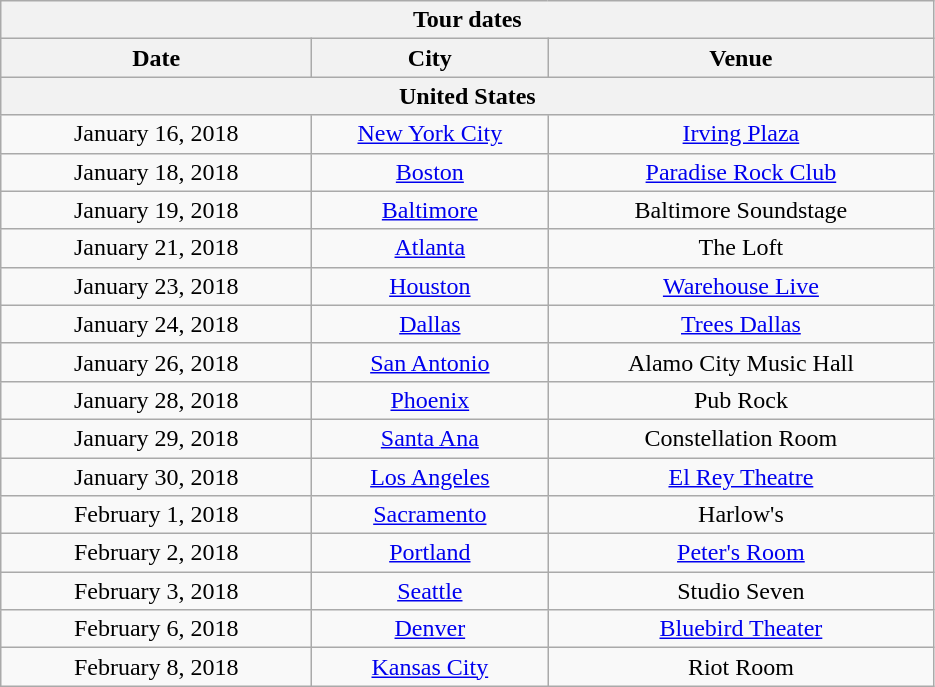<table class="wikitable collapsible collapsed" style="text-align:center;">
<tr>
<th colspan=4>Tour dates</th>
</tr>
<tr>
<th style="width:200px;">Date</th>
<th style="width:150px;">City</th>
<th style="width:250px;">Venue</th>
</tr>
<tr>
<th colspan="4"><strong>United States</strong></th>
</tr>
<tr>
<td>January 16, 2018</td>
<td><a href='#'>New York City</a></td>
<td><a href='#'>Irving Plaza</a></td>
</tr>
<tr>
<td>January 18, 2018</td>
<td><a href='#'>Boston</a></td>
<td><a href='#'>Paradise Rock Club</a></td>
</tr>
<tr>
<td>January 19, 2018</td>
<td><a href='#'>Baltimore</a></td>
<td>Baltimore Soundstage</td>
</tr>
<tr>
<td>January 21, 2018</td>
<td><a href='#'>Atlanta</a></td>
<td>The Loft</td>
</tr>
<tr>
<td>January 23, 2018</td>
<td><a href='#'>Houston</a></td>
<td><a href='#'>Warehouse Live</a></td>
</tr>
<tr>
<td>January 24, 2018</td>
<td><a href='#'>Dallas</a></td>
<td><a href='#'>Trees Dallas</a></td>
</tr>
<tr>
<td>January 26, 2018</td>
<td><a href='#'>San Antonio</a></td>
<td>Alamo City Music Hall</td>
</tr>
<tr>
<td>January 28, 2018</td>
<td><a href='#'>Phoenix</a></td>
<td>Pub Rock</td>
</tr>
<tr>
<td>January 29, 2018</td>
<td><a href='#'>Santa Ana</a></td>
<td>Constellation Room</td>
</tr>
<tr>
<td>January 30, 2018</td>
<td><a href='#'>Los Angeles</a></td>
<td><a href='#'>El Rey Theatre</a></td>
</tr>
<tr>
<td>February 1, 2018</td>
<td><a href='#'>Sacramento</a></td>
<td>Harlow's</td>
</tr>
<tr>
<td>February 2, 2018</td>
<td><a href='#'>Portland</a></td>
<td><a href='#'>Peter's Room</a></td>
</tr>
<tr>
<td>February 3, 2018</td>
<td><a href='#'>Seattle</a></td>
<td>Studio Seven</td>
</tr>
<tr>
<td>February 6, 2018</td>
<td><a href='#'>Denver</a></td>
<td><a href='#'>Bluebird Theater</a></td>
</tr>
<tr>
<td>February 8, 2018</td>
<td><a href='#'>Kansas City</a></td>
<td>Riot Room</td>
</tr>
</table>
